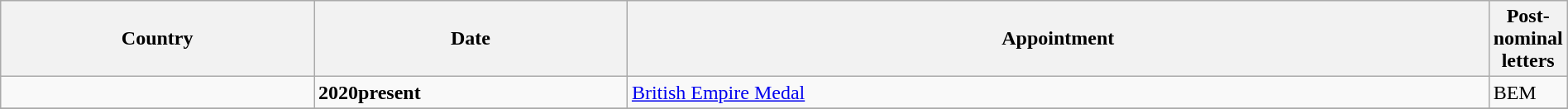<table class="wikitable" style="width:100%;">
<tr>
<th style="width:20%;">Country</th>
<th style="width:20%;">Date</th>
<th style="width:55%;">Appointment</th>
<th style="width:5%;">Post-nominal letters</th>
</tr>
<tr>
<td></td>
<td><strong>2020present</strong></td>
<td><a href='#'>British Empire Medal</a></td>
<td>BEM</td>
</tr>
<tr>
</tr>
</table>
